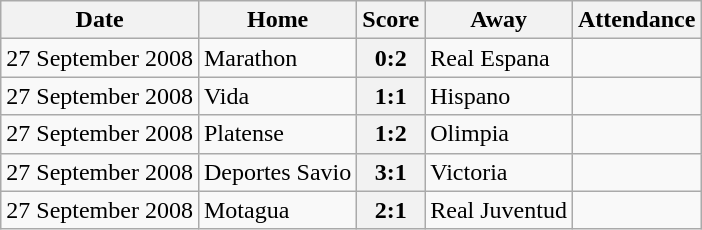<table class="wikitable">
<tr>
<th>Date</th>
<th>Home</th>
<th>Score</th>
<th>Away</th>
<th>Attendance</th>
</tr>
<tr>
<td>27 September 2008</td>
<td>Marathon</td>
<th>0:2</th>
<td>Real Espana</td>
<td></td>
</tr>
<tr>
<td>27 September 2008</td>
<td>Vida</td>
<th>1:1</th>
<td>Hispano</td>
<td></td>
</tr>
<tr>
<td>27 September 2008</td>
<td>Platense</td>
<th>1:2</th>
<td>Olimpia</td>
<td></td>
</tr>
<tr>
<td>27 September 2008</td>
<td>Deportes Savio</td>
<th>3:1</th>
<td>Victoria</td>
<td></td>
</tr>
<tr>
<td>27 September 2008</td>
<td>Motagua</td>
<th>2:1</th>
<td>Real Juventud</td>
<td></td>
</tr>
</table>
